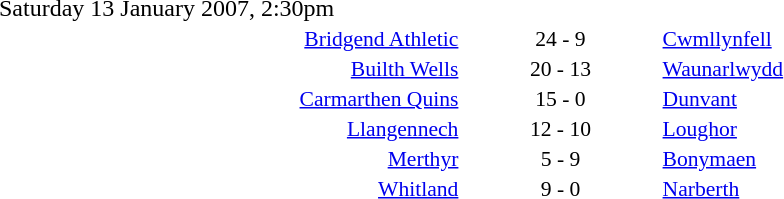<table style="width:70%;" cellspacing="1">
<tr>
<th width=35%></th>
<th width=15%></th>
<th></th>
</tr>
<tr>
<td>Saturday 13 January 2007, 2:30pm</td>
</tr>
<tr style=font-size:90%>
<td align=right><a href='#'>Bridgend Athletic</a></td>
<td align=center>24 - 9</td>
<td><a href='#'>Cwmllynfell</a></td>
</tr>
<tr style=font-size:90%>
<td align=right><a href='#'>Builth Wells</a></td>
<td align=center>20 - 13</td>
<td><a href='#'>Waunarlwydd</a></td>
</tr>
<tr style=font-size:90%>
<td align=right><a href='#'>Carmarthen Quins</a></td>
<td align=center>15 - 0</td>
<td><a href='#'>Dunvant</a></td>
</tr>
<tr style=font-size:90%>
<td align=right><a href='#'>Llangennech</a></td>
<td align=center>12 - 10</td>
<td><a href='#'>Loughor</a></td>
</tr>
<tr style=font-size:90%>
<td align=right><a href='#'>Merthyr</a></td>
<td align=center>5 - 9</td>
<td><a href='#'>Bonymaen</a></td>
</tr>
<tr style=font-size:90%>
<td align=right><a href='#'>Whitland</a></td>
<td align=center>9 - 0</td>
<td><a href='#'>Narberth</a></td>
</tr>
</table>
